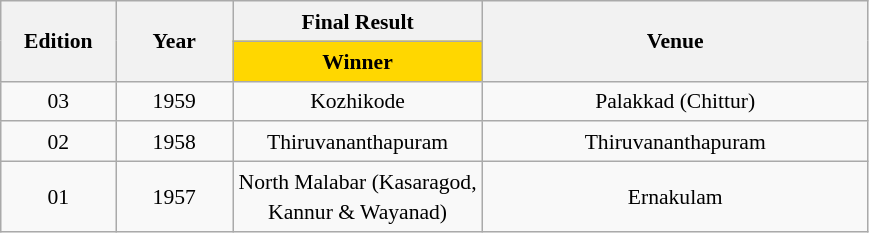<table class="wikitable" style="text-align:center; line-height:20px; font-size:90%;">
<tr>
<th rowspan="2" width=70px>Edition</th>
<th rowspan="2" width=71px>Year</th>
<th colspan="1" width=160px>Final Result</th>
<th rowspan="2" width=250px>Venue</th>
</tr>
<tr>
<th width=99px style="background:gold;">Winner</th>
</tr>
<tr>
<td>03</td>
<td>1959</td>
<td>Kozhikode</td>
<td>Palakkad (Chittur)</td>
</tr>
<tr>
<td>02</td>
<td>1958</td>
<td>Thiruvananthapuram</td>
<td>Thiruvananthapuram</td>
</tr>
<tr>
<td>01</td>
<td>1957</td>
<td>North Malabar (Kasaragod, Kannur & Wayanad)</td>
<td>Ernakulam</td>
</tr>
</table>
